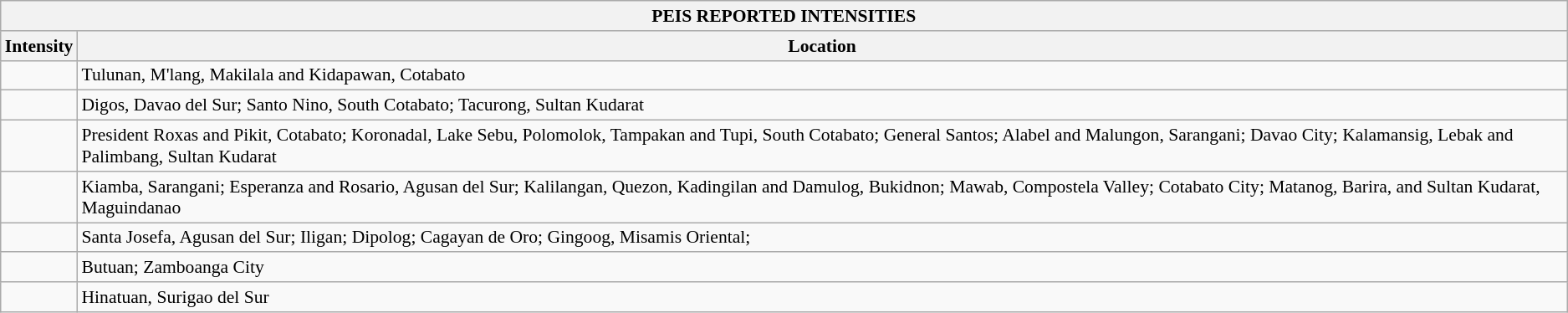<table class="wikitable" style="font-size:90%">
<tr>
<th colspan="2">PEIS REPORTED INTENSITIES</th>
</tr>
<tr>
<th>Intensity</th>
<th>Location</th>
</tr>
<tr>
<td></td>
<td>Tulunan, M'lang, Makilala and Kidapawan, Cotabato</td>
</tr>
<tr>
<td></td>
<td>Digos, Davao del Sur; Santo Nino, South Cotabato; Tacurong, Sultan Kudarat</td>
</tr>
<tr>
<td></td>
<td>President Roxas and Pikit, Cotabato; Koronadal, Lake Sebu, Polomolok, Tampakan and Tupi, South Cotabato; General Santos; Alabel and Malungon, Sarangani; Davao City; Kalamansig, Lebak and Palimbang, Sultan Kudarat</td>
</tr>
<tr>
<td></td>
<td>Kiamba, Sarangani; Esperanza and Rosario, Agusan del Sur; Kalilangan, Quezon, Kadingilan and Damulog, Bukidnon; Mawab, Compostela Valley; Cotabato City; Matanog, Barira, and Sultan Kudarat, Maguindanao</td>
</tr>
<tr>
<td></td>
<td>Santa Josefa, Agusan del Sur; Iligan; Dipolog; Cagayan de Oro; Gingoog, Misamis Oriental;</td>
</tr>
<tr>
<td></td>
<td>Butuan; Zamboanga City</td>
</tr>
<tr>
<td></td>
<td>Hinatuan, Surigao del Sur</td>
</tr>
</table>
